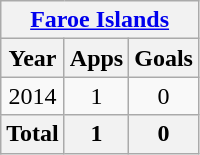<table class="wikitable" style="text-align:center">
<tr>
<th colspan=3><a href='#'>Faroe Islands</a></th>
</tr>
<tr>
<th>Year</th>
<th>Apps</th>
<th>Goals</th>
</tr>
<tr>
<td>2014</td>
<td>1</td>
<td>0</td>
</tr>
<tr>
<th>Total</th>
<th>1</th>
<th>0</th>
</tr>
</table>
